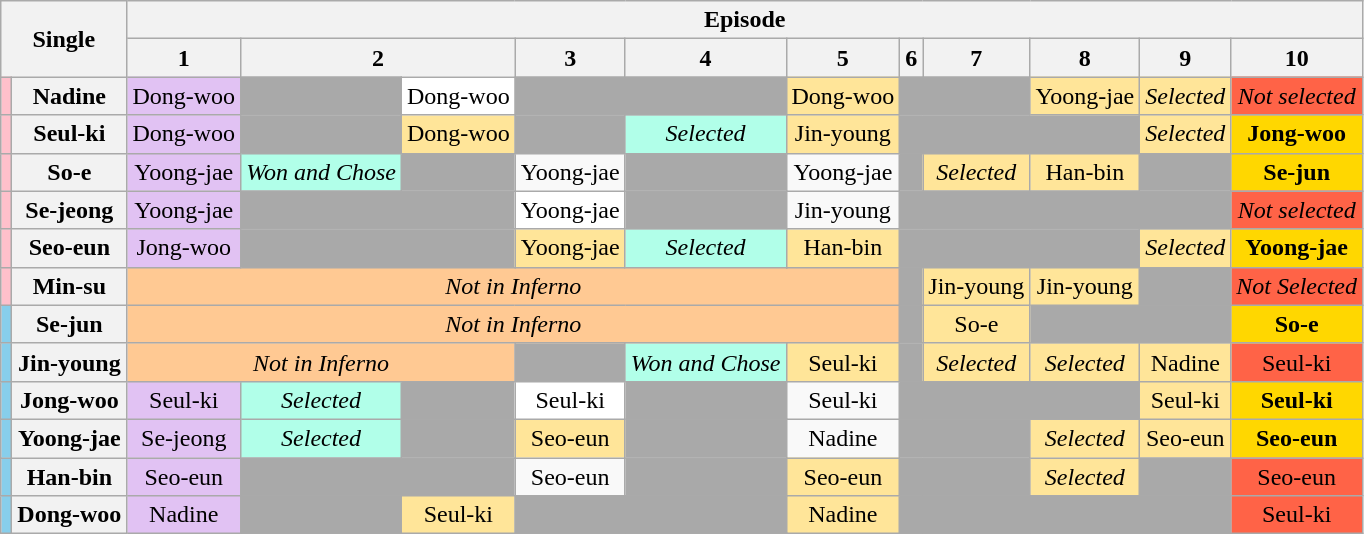<table class="wikitable" style="text-align:center">
<tr>
<th colspan="2" rowspan="2">Single</th>
<th colspan="12">Episode</th>
</tr>
<tr>
<th>1</th>
<th colspan="2">2</th>
<th>3</th>
<th colspan="2">4</th>
<th>5</th>
<th>6</th>
<th>7</th>
<th>8</th>
<th>9</th>
<th>10</th>
</tr>
<tr>
<td style="background:pink"></td>
<th>Nadine</th>
<td style="background:#e1c2f3">Dong-woo</td>
<td style="background:darkgray"></td>
<td style="background:white">Dong-woo</td>
<td colspan="2" style="background:darkgray"></td>
<td colspan="2" style="background:#ffe599">Dong-woo</td>
<td colspan="2" style="background:darkgrey"></td>
<td style="background:#ffe599">Yoong-jae</td>
<td style="background:#ffe599"><em>Selected</em></td>
<td style="background:tomato"><em>Not selected</em></td>
</tr>
<tr>
<td style="background:pink"></td>
<th>Seul-ki</th>
<td style="background:#e1c2f3">Dong-woo</td>
<td style="background:darkgray"></td>
<td style="background:#ffe599">Dong-woo</td>
<td style="background:darkgray"></td>
<td style="background:#b1ffe9"><em>Selected</em></td>
<td colspan="2" style="background:#ffe599">Jin-young</td>
<td colspan="3" style="background:darkgray"></td>
<td style="background:#ffe599"><em>Selected</em></td>
<td style="background:gold"><strong>Jong-woo</strong></td>
</tr>
<tr>
<td style="background:pink"></td>
<th>So-e</th>
<td style="background:#e1c2f3">Yoong-jae</td>
<td style="background:#b1ffe9"><em>Won and Chose</em></td>
<td style="background:darkgray"></td>
<td>Yoong-jae</td>
<td style="background:darkgray"></td>
<td colspan="2">Yoong-jae</td>
<td style="background:darkgray"></td>
<td style="background:#ffe599"><em>Selected</em></td>
<td style="background:#ffe599">Han-bin</td>
<td style="background:darkgray"></td>
<td style="background:gold"><strong>Se-jun</strong></td>
</tr>
<tr>
<td style="background:pink"></td>
<th>Se-jeong</th>
<td style="background:#e1c2f3">Yoong-jae</td>
<td colspan="2" style="background:darkgray"></td>
<td style="background:white">Yoong-jae</td>
<td style="background:darkgray"></td>
<td colspan="2">Jin-young</td>
<td colspan="4" style="background:darkgray"></td>
<td style="background:tomato"><em>Not selected</em></td>
</tr>
<tr>
<td style="background:pink"></td>
<th>Seo-eun</th>
<td style="background:#e1c2f3">Jong-woo</td>
<td colspan="2" style="background:darkgray"></td>
<td style="background:#ffe599">Yoong-jae</td>
<td style="background:#b1ffe9"><em>Selected</em></td>
<td colspan="2" style="background:#ffe599">Han-bin</td>
<td colspan="3" style="background:darkgray"></td>
<td style="background:#ffe599"><em>Selected</em></td>
<td style="background:gold"><strong>Yoong-jae</strong></td>
</tr>
<tr>
<td style="background:pink"></td>
<th>Min-su</th>
<td colspan="7" style="background:#ffc993"><em>Not in Inferno</em></td>
<td style="background:darkgray"></td>
<td style="background:#ffe599">Jin-young</td>
<td style="background:#ffe599">Jin-young</td>
<td style="background:darkgray"></td>
<td style="background:tomato"><em>Not Selected</em></td>
</tr>
<tr>
<td style="background:skyblue"></td>
<th>Se-jun</th>
<td colspan="7" style="background:#ffc993"><em>Not in Inferno</em></td>
<td style="background:darkgray"></td>
<td style="background:#ffe599">So-e</td>
<td colspan="2" style="background:darkgray"></td>
<td colspan="1" style="background:gold"><strong>So-e</strong></td>
</tr>
<tr>
<td style="background:skyblue"></td>
<th>Jin-young</th>
<td colspan="3" style="background:#ffc993"><em>Not in Inferno</em></td>
<td style="background:darkgray"></td>
<td style="background:#b1ffe9"><em>Won and Chose</em></td>
<td colspan="2" style="background:#ffe599">Seul-ki</td>
<td style="background:darkgray"></td>
<td style="background:#ffe599"><em>Selected</em></td>
<td style="background:#ffe599"><em>Selected</em></td>
<td style="background:#ffe599">Nadine</td>
<td style="background:tomato">Seul-ki</td>
</tr>
<tr>
<td style="background:skyblue"></td>
<th>Jong-woo</th>
<td style="background:#e1c2f3">Seul-ki</td>
<td style="background:#b1ffe9"><em>Selected</em></td>
<td style="background:darkgray"></td>
<td style="background:white">Seul-ki</td>
<td style="background:darkgray"></td>
<td colspan="2">Seul-ki</td>
<td colspan="3" style="background:darkgray"></td>
<td style="background:#ffe599">Seul-ki</td>
<td style="background:gold"><strong>Seul-ki</strong></td>
</tr>
<tr>
<td style="background:skyblue"></td>
<th>Yoong-jae</th>
<td style="background:#e1c2f3">Se-jeong</td>
<td style="background:#b1ffe9"><em>Selected</em></td>
<td style="background:darkgray"></td>
<td style="background:#ffe599">Seo-eun</td>
<td style="background:darkgray"></td>
<td colspan="2">Nadine</td>
<td colspan="2" style="background:darkgray"></td>
<td style="background:#ffe599"><em>Selected</em></td>
<td style="background:#ffe599">Seo-eun</td>
<td style="background:gold"><strong>Seo-eun</strong></td>
</tr>
<tr>
<td style="background:skyblue"></td>
<th>Han-bin</th>
<td style="background:#e1c2f3">Seo-eun</td>
<td colspan="2" style="background:darkgray"></td>
<td>Seo-eun</td>
<td style="background:darkgray"></td>
<td colspan="2" style="background:#ffe599">Seo-eun</td>
<td colspan="2" style="background:darkgray"></td>
<td style="background:#ffe599"><em>Selected</em></td>
<td style="background:darkgray"></td>
<td style="background:tomato">Seo-eun</td>
</tr>
<tr>
<td style="background:skyblue"></td>
<th>Dong-woo</th>
<td style="background:#e1c2f3">Nadine</td>
<td style="background:darkgray"></td>
<td style="background:#ffe599">Seul-ki</td>
<td colspan="2" style="background:darkgray"></td>
<td colspan="2" style="background:#ffe599">Nadine</td>
<td colspan="4" style="background:darkgray"></td>
<td style="background:tomato">Seul-ki</td>
</tr>
</table>
